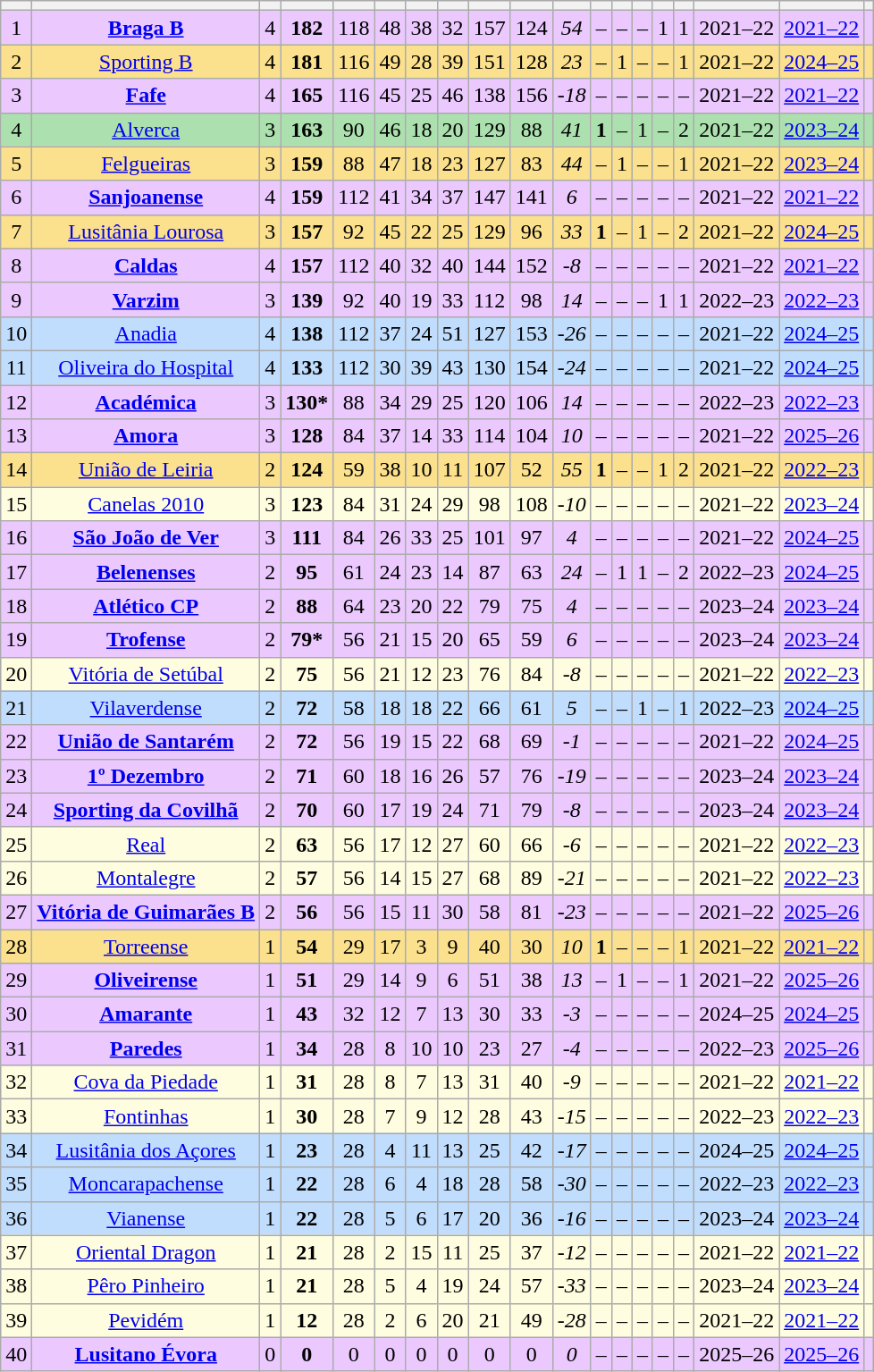<table class="wikitable sortable" style="text-align:center style="font-size:93%">
<tr>
<th></th>
<th></th>
<th></th>
<th></th>
<th></th>
<th></th>
<th></th>
<th></th>
<th></th>
<th></th>
<th></th>
<th></th>
<th></th>
<th></th>
<th></th>
<th></th>
<th></th>
<th></th>
<th></th>
</tr>
<tr style="text-align:center; background:#ebc9fe;">
<td>1</td>
<td><strong><a href='#'>Braga B</a></strong></td>
<td>4</td>
<td><strong>182</strong></td>
<td>118</td>
<td>48</td>
<td>38</td>
<td>32</td>
<td>157</td>
<td>124</td>
<td><em>54</em></td>
<td>–</td>
<td>–</td>
<td>–</td>
<td>1</td>
<td>1</td>
<td>2021–22</td>
<td><a href='#'>2021–22</a></td>
<td></td>
</tr>
<tr style="text-align:center; background:#fbe08d;">
<td>2</td>
<td><a href='#'>Sporting B</a></td>
<td>4</td>
<td><strong>181</strong></td>
<td>116</td>
<td>49</td>
<td>28</td>
<td>39</td>
<td>151</td>
<td>128</td>
<td><em>23</em></td>
<td>–</td>
<td>1</td>
<td>–</td>
<td>–</td>
<td>1</td>
<td>2021–22</td>
<td><a href='#'>2024–25</a></td>
<td></td>
</tr>
<tr style="text-align:center; background:#ebc9fe;">
<td>3</td>
<td><strong><a href='#'>Fafe</a></strong></td>
<td>4</td>
<td><strong>165</strong></td>
<td>116</td>
<td>45</td>
<td>25</td>
<td>46</td>
<td>138</td>
<td>156</td>
<td><em>-18</em></td>
<td>–</td>
<td>–</td>
<td>–</td>
<td>–</td>
<td>–</td>
<td>2021–22</td>
<td><a href='#'>2021–22</a></td>
<td></td>
</tr>
<tr style="text-align:center; background:#ace1af;">
<td>4</td>
<td><a href='#'>Alverca</a></td>
<td>3</td>
<td><strong>163</strong></td>
<td>90</td>
<td>46</td>
<td>18</td>
<td>20</td>
<td>129</td>
<td>88</td>
<td><em>41</em></td>
<td><strong>1</strong></td>
<td>–</td>
<td>1</td>
<td>–</td>
<td>2</td>
<td>2021–22</td>
<td><a href='#'>2023–24</a></td>
<td></td>
</tr>
<tr style="text-align:center; background:#fbe08d;">
<td>5</td>
<td><a href='#'>Felgueiras</a></td>
<td>3</td>
<td><strong>159</strong></td>
<td>88</td>
<td>47</td>
<td>18</td>
<td>23</td>
<td>127</td>
<td>83</td>
<td><em>44</em></td>
<td>–</td>
<td>1</td>
<td>–</td>
<td>–</td>
<td>1</td>
<td>2021–22</td>
<td><a href='#'>2023–24</a></td>
<td></td>
</tr>
<tr style="text-align:center; background:#ebc9fe;">
<td>6</td>
<td><strong><a href='#'>Sanjoanense</a></strong></td>
<td>4</td>
<td><strong>159</strong></td>
<td>112</td>
<td>41</td>
<td>34</td>
<td>37</td>
<td>147</td>
<td>141</td>
<td><em>6</em></td>
<td>–</td>
<td>–</td>
<td>–</td>
<td>–</td>
<td>–</td>
<td>2021–22</td>
<td><a href='#'>2021–22</a></td>
<td></td>
</tr>
<tr style="text-align:center; background:#fbe08d;">
<td>7</td>
<td><a href='#'>Lusitânia Lourosa</a></td>
<td>3</td>
<td><strong>157</strong></td>
<td>92</td>
<td>45</td>
<td>22</td>
<td>25</td>
<td>129</td>
<td>96</td>
<td><em>33</em></td>
<td><strong>1</strong></td>
<td>–</td>
<td>1</td>
<td>–</td>
<td>2</td>
<td>2021–22</td>
<td><a href='#'>2024–25</a></td>
<td></td>
</tr>
<tr style="text-align:center; background:#ebc9fe;">
<td>8</td>
<td><strong><a href='#'>Caldas</a></strong></td>
<td>4</td>
<td><strong>157</strong></td>
<td>112</td>
<td>40</td>
<td>32</td>
<td>40</td>
<td>144</td>
<td>152</td>
<td><em>-8</em></td>
<td>–</td>
<td>–</td>
<td>–</td>
<td>–</td>
<td>–</td>
<td>2021–22</td>
<td><a href='#'>2021–22</a></td>
<td></td>
</tr>
<tr style="text-align:center; background:#ebc9fe;">
<td>9</td>
<td><strong><a href='#'>Varzim</a></strong></td>
<td>3</td>
<td><strong>139</strong></td>
<td>92</td>
<td>40</td>
<td>19</td>
<td>33</td>
<td>112</td>
<td>98</td>
<td><em>14</em></td>
<td>–</td>
<td>–</td>
<td>–</td>
<td>1</td>
<td>1</td>
<td>2022–23</td>
<td><a href='#'>2022–23</a></td>
<td></td>
</tr>
<tr style="text-align:center; background:#c1ddfd;">
<td>10</td>
<td><a href='#'>Anadia</a></td>
<td>4</td>
<td><strong>138</strong></td>
<td>112</td>
<td>37</td>
<td>24</td>
<td>51</td>
<td>127</td>
<td>153</td>
<td><em>-26</em></td>
<td>–</td>
<td>–</td>
<td>–</td>
<td>–</td>
<td>–</td>
<td>2021–22</td>
<td><a href='#'>2024–25</a></td>
<td></td>
</tr>
<tr style="text-align:center; background:#c1ddfd;">
<td>11</td>
<td><a href='#'>Oliveira do Hospital</a></td>
<td>4</td>
<td><strong>133</strong></td>
<td>112</td>
<td>30</td>
<td>39</td>
<td>43</td>
<td>130</td>
<td>154</td>
<td><em>-24</em></td>
<td>–</td>
<td>–</td>
<td>–</td>
<td>–</td>
<td>–</td>
<td>2021–22</td>
<td><a href='#'>2024–25</a></td>
<td></td>
</tr>
<tr style="text-align:center; background:#ebc9fe;">
<td>12</td>
<td><strong><a href='#'>Académica</a></strong></td>
<td>3</td>
<td><strong>130*</strong></td>
<td>88</td>
<td>34</td>
<td>29</td>
<td>25</td>
<td>120</td>
<td>106</td>
<td><em>14</em></td>
<td>–</td>
<td>–</td>
<td>–</td>
<td>–</td>
<td>–</td>
<td>2022–23</td>
<td><a href='#'>2022–23</a></td>
<td></td>
</tr>
<tr style="text-align:center; background:#ebc9fe;">
<td>13</td>
<td><strong><a href='#'>Amora</a></strong></td>
<td>3</td>
<td><strong>128</strong></td>
<td>84</td>
<td>37</td>
<td>14</td>
<td>33</td>
<td>114</td>
<td>104</td>
<td><em>10</em></td>
<td>–</td>
<td>–</td>
<td>–</td>
<td>–</td>
<td>–</td>
<td>2021–22</td>
<td><a href='#'>2025–26</a></td>
<td></td>
</tr>
<tr style="text-align:center; background:#fbe08d;">
<td>14</td>
<td><a href='#'>União de Leiria</a></td>
<td>2</td>
<td><strong>124</strong></td>
<td>59</td>
<td>38</td>
<td>10</td>
<td>11</td>
<td>107</td>
<td>52</td>
<td><em>55</em></td>
<td><strong>1</strong></td>
<td>–</td>
<td>–</td>
<td>1</td>
<td>2</td>
<td>2021–22</td>
<td><a href='#'>2022–23</a></td>
<td></td>
</tr>
<tr style="text-align:center; background:#fffddf;">
<td>15</td>
<td><a href='#'>Canelas 2010</a></td>
<td>3</td>
<td><strong>123</strong></td>
<td>84</td>
<td>31</td>
<td>24</td>
<td>29</td>
<td>98</td>
<td>108</td>
<td><em>-10</em></td>
<td>–</td>
<td>–</td>
<td>–</td>
<td>–</td>
<td>–</td>
<td>2021–22</td>
<td><a href='#'>2023–24</a></td>
<td></td>
</tr>
<tr style="text-align:center; background:#ebc9fe;">
<td>16</td>
<td><strong><a href='#'>São João de Ver</a></strong></td>
<td>3</td>
<td><strong>111</strong></td>
<td>84</td>
<td>26</td>
<td>33</td>
<td>25</td>
<td>101</td>
<td>97</td>
<td><em>4</em></td>
<td>–</td>
<td>–</td>
<td>–</td>
<td>–</td>
<td>–</td>
<td>2021–22</td>
<td><a href='#'>2024–25</a></td>
<td></td>
</tr>
<tr style="text-align:center; background:#ebc9fe;">
<td>17</td>
<td><strong><a href='#'>Belenenses</a></strong></td>
<td>2</td>
<td><strong>95</strong></td>
<td>61</td>
<td>24</td>
<td>23</td>
<td>14</td>
<td>87</td>
<td>63</td>
<td><em>24</em></td>
<td>–</td>
<td>1</td>
<td>1</td>
<td>–</td>
<td>2</td>
<td>2022–23</td>
<td><a href='#'>2024–25</a></td>
<td></td>
</tr>
<tr style="text-align:center; background:#ebc9fe;">
<td>18</td>
<td><strong><a href='#'>Atlético CP</a></strong></td>
<td>2</td>
<td><strong>88</strong></td>
<td>64</td>
<td>23</td>
<td>20</td>
<td>22</td>
<td>79</td>
<td>75</td>
<td><em>4</em></td>
<td>–</td>
<td>–</td>
<td>–</td>
<td>–</td>
<td>–</td>
<td>2023–24</td>
<td><a href='#'>2023–24</a></td>
<td></td>
</tr>
<tr style="text-align:center; background:#ebc9fe;">
<td>19</td>
<td><strong><a href='#'>Trofense</a></strong></td>
<td>2</td>
<td><strong>79*</strong></td>
<td>56</td>
<td>21</td>
<td>15</td>
<td>20</td>
<td>65</td>
<td>59</td>
<td><em>6</em></td>
<td>–</td>
<td>–</td>
<td>–</td>
<td>–</td>
<td>–</td>
<td>2023–24</td>
<td><a href='#'>2023–24</a></td>
<td></td>
</tr>
<tr style="text-align:center; background:#fffddf;">
<td>20</td>
<td><a href='#'>Vitória de Setúbal</a></td>
<td>2</td>
<td><strong>75</strong></td>
<td>56</td>
<td>21</td>
<td>12</td>
<td>23</td>
<td>76</td>
<td>84</td>
<td><em>-8</em></td>
<td>–</td>
<td>–</td>
<td>–</td>
<td>–</td>
<td>–</td>
<td>2021–22</td>
<td><a href='#'>2022–23</a></td>
<td></td>
</tr>
<tr style="text-align:center; background:#c1ddfd;">
<td>21</td>
<td><a href='#'>Vilaverdense</a></td>
<td>2</td>
<td><strong>72</strong></td>
<td>58</td>
<td>18</td>
<td>18</td>
<td>22</td>
<td>66</td>
<td>61</td>
<td><em>5</em></td>
<td>–</td>
<td>–</td>
<td>1</td>
<td>–</td>
<td>1</td>
<td>2022–23</td>
<td><a href='#'>2024–25</a></td>
<td></td>
</tr>
<tr style="text-align:center; background:#ebc9fe;">
<td>22</td>
<td><strong><a href='#'>União de Santarém</a></strong></td>
<td>2</td>
<td><strong>72</strong></td>
<td>56</td>
<td>19</td>
<td>15</td>
<td>22</td>
<td>68</td>
<td>69</td>
<td><em>-1</em></td>
<td>–</td>
<td>–</td>
<td>–</td>
<td>–</td>
<td>–</td>
<td>2021–22</td>
<td><a href='#'>2024–25</a></td>
<td></td>
</tr>
<tr style="text-align:center; background:#ebc9fe;">
<td>23</td>
<td><strong><a href='#'>1º Dezembro</a></strong></td>
<td>2</td>
<td><strong>71</strong></td>
<td>60</td>
<td>18</td>
<td>16</td>
<td>26</td>
<td>57</td>
<td>76</td>
<td><em>-19</em></td>
<td>–</td>
<td>–</td>
<td>–</td>
<td>–</td>
<td>–</td>
<td>2023–24</td>
<td><a href='#'>2023–24</a></td>
<td></td>
</tr>
<tr style="text-align:center; background:#ebc9fe;">
<td>24</td>
<td><strong><a href='#'>Sporting da Covilhã</a></strong></td>
<td>2</td>
<td><strong>70</strong></td>
<td>60</td>
<td>17</td>
<td>19</td>
<td>24</td>
<td>71</td>
<td>79</td>
<td><em>-8</em></td>
<td>–</td>
<td>–</td>
<td>–</td>
<td>–</td>
<td>–</td>
<td>2023–24</td>
<td><a href='#'>2023–24</a></td>
<td></td>
</tr>
<tr style="text-align:center; background:#fffddf;">
<td>25</td>
<td><a href='#'>Real</a></td>
<td>2</td>
<td><strong>63</strong></td>
<td>56</td>
<td>17</td>
<td>12</td>
<td>27</td>
<td>60</td>
<td>66</td>
<td><em>-6</em></td>
<td>–</td>
<td>–</td>
<td>–</td>
<td>–</td>
<td>–</td>
<td>2021–22</td>
<td><a href='#'>2022–23</a></td>
<td></td>
</tr>
<tr style="text-align:center; background:#fffddf;">
<td>26</td>
<td><a href='#'>Montalegre</a></td>
<td>2</td>
<td><strong>57</strong></td>
<td>56</td>
<td>14</td>
<td>15</td>
<td>27</td>
<td>68</td>
<td>89</td>
<td><em>-21</em></td>
<td>–</td>
<td>–</td>
<td>–</td>
<td>–</td>
<td>–</td>
<td>2021–22</td>
<td><a href='#'>2022–23</a></td>
<td></td>
</tr>
<tr style="text-align:center; background:#ebc9fe;">
<td>27</td>
<td><strong><a href='#'>Vitória de Guimarães B</a></strong></td>
<td>2</td>
<td><strong>56</strong></td>
<td>56</td>
<td>15</td>
<td>11</td>
<td>30</td>
<td>58</td>
<td>81</td>
<td><em>-23</em></td>
<td>–</td>
<td>–</td>
<td>–</td>
<td>–</td>
<td>–</td>
<td>2021–22</td>
<td><a href='#'>2025–26</a></td>
<td></td>
</tr>
<tr style="text-align:center; background:#fbe08d;">
<td>28</td>
<td><a href='#'>Torreense</a></td>
<td>1</td>
<td><strong>54</strong></td>
<td>29</td>
<td>17</td>
<td>3</td>
<td>9</td>
<td>40</td>
<td>30</td>
<td><em>10</em></td>
<td><strong>1</strong></td>
<td>–</td>
<td>–</td>
<td>–</td>
<td>1</td>
<td>2021–22</td>
<td><a href='#'>2021–22</a></td>
<td></td>
</tr>
<tr style="text-align:center; background:#ebc9fe;">
<td>29</td>
<td><strong><a href='#'>Oliveirense</a></strong></td>
<td>1</td>
<td><strong>51</strong></td>
<td>29</td>
<td>14</td>
<td>9</td>
<td>6</td>
<td>51</td>
<td>38</td>
<td><em>13</em></td>
<td>–</td>
<td>1</td>
<td>–</td>
<td>–</td>
<td>1</td>
<td>2021–22</td>
<td><a href='#'>2025–26</a></td>
<td></td>
</tr>
<tr style="text-align:center; background:#ebc9fe;">
<td>30</td>
<td><strong><a href='#'>Amarante</a></strong></td>
<td>1</td>
<td><strong>43</strong></td>
<td>32</td>
<td>12</td>
<td>7</td>
<td>13</td>
<td>30</td>
<td>33</td>
<td><em>-3</em></td>
<td>–</td>
<td>–</td>
<td>–</td>
<td>–</td>
<td>–</td>
<td>2024–25</td>
<td><a href='#'>2024–25</a></td>
<td></td>
</tr>
<tr style="text-align:center; background:#ebc9fe;">
<td>31</td>
<td><strong><a href='#'>Paredes</a></strong></td>
<td>1</td>
<td><strong>34</strong></td>
<td>28</td>
<td>8</td>
<td>10</td>
<td>10</td>
<td>23</td>
<td>27</td>
<td><em>-4</em></td>
<td>–</td>
<td>–</td>
<td>–</td>
<td>–</td>
<td>–</td>
<td>2022–23</td>
<td><a href='#'>2025–26</a></td>
<td></td>
</tr>
<tr style="text-align:center; background:#fffddf;">
<td>32</td>
<td><a href='#'>Cova da Piedade</a></td>
<td>1</td>
<td><strong>31</strong></td>
<td>28</td>
<td>8</td>
<td>7</td>
<td>13</td>
<td>31</td>
<td>40</td>
<td><em>-9</em></td>
<td>–</td>
<td>–</td>
<td>–</td>
<td>–</td>
<td>–</td>
<td>2021–22</td>
<td><a href='#'>2021–22</a></td>
<td></td>
</tr>
<tr style="text-align:center; background:#fffddf;">
<td>33</td>
<td><a href='#'>Fontinhas</a></td>
<td>1</td>
<td><strong>30</strong></td>
<td>28</td>
<td>7</td>
<td>9</td>
<td>12</td>
<td>28</td>
<td>43</td>
<td><em>-15</em></td>
<td>–</td>
<td>–</td>
<td>–</td>
<td>–</td>
<td>–</td>
<td>2022–23</td>
<td><a href='#'>2022–23</a></td>
<td></td>
</tr>
<tr style="text-align:center; background:#c1ddfd;">
<td>34</td>
<td><a href='#'>Lusitânia dos Açores</a></td>
<td>1</td>
<td><strong>23</strong></td>
<td>28</td>
<td>4</td>
<td>11</td>
<td>13</td>
<td>25</td>
<td>42</td>
<td><em>-17</em></td>
<td>–</td>
<td>–</td>
<td>–</td>
<td>–</td>
<td>–</td>
<td>2024–25</td>
<td><a href='#'>2024–25</a></td>
<td></td>
</tr>
<tr style="text-align:center; background:#c1ddfd;">
<td>35</td>
<td><a href='#'>Moncarapachense</a></td>
<td>1</td>
<td><strong>22</strong></td>
<td>28</td>
<td>6</td>
<td>4</td>
<td>18</td>
<td>28</td>
<td>58</td>
<td><em>-30</em></td>
<td>–</td>
<td>–</td>
<td>–</td>
<td>–</td>
<td>–</td>
<td>2022–23</td>
<td><a href='#'>2022–23</a></td>
<td></td>
</tr>
<tr style="text-align:center; background:#c1ddfd;">
<td>36</td>
<td><a href='#'>Vianense</a></td>
<td>1</td>
<td><strong>22</strong></td>
<td>28</td>
<td>5</td>
<td>6</td>
<td>17</td>
<td>20</td>
<td>36</td>
<td><em>-16</em></td>
<td>–</td>
<td>–</td>
<td>–</td>
<td>–</td>
<td>–</td>
<td>2023–24</td>
<td><a href='#'>2023–24</a></td>
<td></td>
</tr>
<tr style="text-align:center; background:#fffddf;">
<td>37</td>
<td><a href='#'>Oriental Dragon</a></td>
<td>1</td>
<td><strong>21</strong></td>
<td>28</td>
<td>2</td>
<td>15</td>
<td>11</td>
<td>25</td>
<td>37</td>
<td><em>-12</em></td>
<td>–</td>
<td>–</td>
<td>–</td>
<td>–</td>
<td>–</td>
<td>2021–22</td>
<td><a href='#'>2021–22</a></td>
<td></td>
</tr>
<tr style="text-align:center; background:#fffddf;">
<td>38</td>
<td><a href='#'>Pêro Pinheiro</a></td>
<td>1</td>
<td><strong>21</strong></td>
<td>28</td>
<td>5</td>
<td>4</td>
<td>19</td>
<td>24</td>
<td>57</td>
<td><em>-33</em></td>
<td>–</td>
<td>–</td>
<td>–</td>
<td>–</td>
<td>–</td>
<td>2023–24</td>
<td><a href='#'>2023–24</a></td>
<td></td>
</tr>
<tr style="text-align:center; background:#fffddf;">
<td>39</td>
<td><a href='#'>Pevidém</a></td>
<td>1</td>
<td><strong>12</strong></td>
<td>28</td>
<td>2</td>
<td>6</td>
<td>20</td>
<td>21</td>
<td>49</td>
<td><em>-28</em></td>
<td>–</td>
<td>–</td>
<td>–</td>
<td>–</td>
<td>–</td>
<td>2021–22</td>
<td><a href='#'>2021–22</a></td>
<td></td>
</tr>
<tr style="text-align:center; background:#ebc9fe;">
<td>40</td>
<td><strong><a href='#'>Lusitano Évora</a></strong></td>
<td>0</td>
<td><strong>0</strong></td>
<td>0</td>
<td>0</td>
<td>0</td>
<td>0</td>
<td>0</td>
<td>0</td>
<td><em>0</em></td>
<td>–</td>
<td>–</td>
<td>–</td>
<td>–</td>
<td>–</td>
<td>2025–26</td>
<td><a href='#'>2025–26</a></td>
<td></td>
</tr>
</table>
